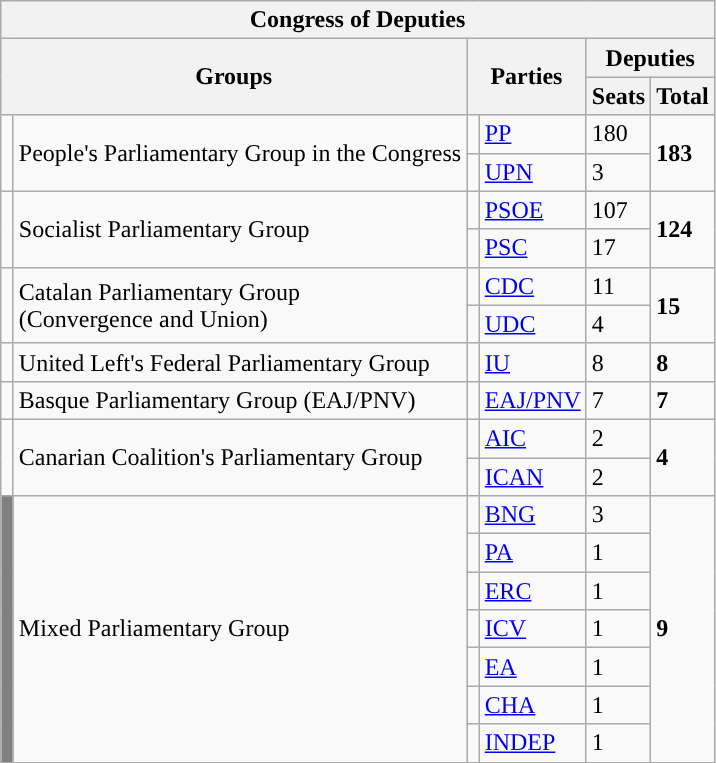<table class="wikitable" style="text-align:left;">
<tr>
<th colspan="6">Congress of Deputies</th>
</tr>
<tr>
<th rowspan="2" colspan="2">Groups</th>
<th rowspan="2" colspan="2">Parties</th>
<th colspan="2">Deputies</th>
</tr>
<tr>
<th>Seats</th>
<th>Total</th>
</tr>
<tr>
<td width="1" rowspan="2"></td>
<td rowspan="2">People's Parliamentary Group in the Congress</td>
<td width="1" style="color:inherit;background:"></td>
<td><a href='#'>PP</a></td>
<td>180</td>
<td rowspan="2"><strong>183</strong></td>
</tr>
<tr>
<td style="color:inherit;background:"></td>
<td><a href='#'>UPN</a></td>
<td>3</td>
</tr>
<tr>
<td rowspan="2" style="color:inherit;background:"></td>
<td rowspan="2">Socialist Parliamentary Group</td>
<td style="color:inherit;background:"></td>
<td><a href='#'>PSOE</a></td>
<td>107</td>
<td rowspan="2"><strong>124</strong></td>
</tr>
<tr>
<td style="color:inherit;background:"></td>
<td><a href='#'>PSC</a></td>
<td>17</td>
</tr>
<tr>
<td rowspan="2" style="color:inherit;background:"></td>
<td rowspan="2">Catalan Parliamentary Group<br>(Convergence and Union)</td>
<td style="color:inherit;background:"></td>
<td><a href='#'>CDC</a></td>
<td>11</td>
<td rowspan="2"><strong>15</strong></td>
</tr>
<tr>
<td style="color:inherit;background:"></td>
<td><a href='#'>UDC</a></td>
<td>4</td>
</tr>
<tr>
<td style="color:inherit;background:"></td>
<td>United Left's Federal Parliamentary Group</td>
<td style="color:inherit;background:"></td>
<td><a href='#'>IU</a></td>
<td>8</td>
<td><strong>8</strong></td>
</tr>
<tr>
<td style="color:inherit;background:"></td>
<td>Basque Parliamentary Group (EAJ/PNV)</td>
<td style="color:inherit;background:"></td>
<td><a href='#'>EAJ/PNV</a></td>
<td>7</td>
<td><strong>7</strong></td>
</tr>
<tr>
<td rowspan="2" style="color:inherit;background:"></td>
<td rowspan="2">Canarian Coalition's Parliamentary Group</td>
<td style="color:inherit;background:"></td>
<td><a href='#'>AIC</a></td>
<td>2</td>
<td rowspan="2"><strong>4</strong></td>
</tr>
<tr>
<td style="color:inherit;background:"></td>
<td><a href='#'>ICAN</a></td>
<td>2</td>
</tr>
<tr>
<td rowspan="7" bgcolor="gray"></td>
<td rowspan="7">Mixed Parliamentary Group</td>
<td style="color:inherit;background:"></td>
<td><a href='#'>BNG</a></td>
<td>3</td>
<td rowspan="7"><strong>9</strong></td>
</tr>
<tr>
<td style="color:inherit;background:"></td>
<td><a href='#'>PA</a></td>
<td>1</td>
</tr>
<tr>
<td style="color:inherit;background:"></td>
<td><a href='#'>ERC</a></td>
<td>1</td>
</tr>
<tr>
<td style="color:inherit;background:"></td>
<td><a href='#'>ICV</a></td>
<td>1</td>
</tr>
<tr>
<td style="color:inherit;background:"></td>
<td><a href='#'>EA</a></td>
<td>1</td>
</tr>
<tr>
<td style="color:inherit;background:"></td>
<td><a href='#'>CHA</a></td>
<td>1</td>
</tr>
<tr>
<td style="color:inherit;background:"></td>
<td><a href='#'>INDEP</a></td>
<td>1</td>
</tr>
</table>
